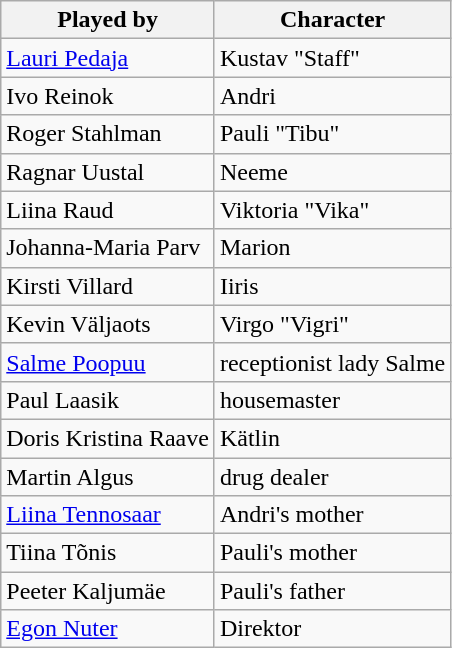<table class="wikitable">
<tr>
<th>Played by</th>
<th>Character</th>
</tr>
<tr>
<td><a href='#'>Lauri Pedaja</a></td>
<td>Kustav "Staff"</td>
</tr>
<tr>
<td>Ivo Reinok</td>
<td>Andri</td>
</tr>
<tr>
<td>Roger Stahlman</td>
<td>Pauli "Tibu"</td>
</tr>
<tr>
<td>Ragnar Uustal</td>
<td>Neeme</td>
</tr>
<tr>
<td>Liina Raud</td>
<td>Viktoria "Vika"</td>
</tr>
<tr>
<td>Johanna-Maria Parv</td>
<td>Marion</td>
</tr>
<tr>
<td>Kirsti Villard</td>
<td>Iiris</td>
</tr>
<tr>
<td>Kevin Väljaots</td>
<td>Virgo "Vigri"</td>
</tr>
<tr>
<td><a href='#'>Salme Poopuu</a></td>
<td>receptionist lady Salme</td>
</tr>
<tr>
<td>Paul Laasik</td>
<td>housemaster</td>
</tr>
<tr>
<td>Doris Kristina Raave</td>
<td>Kätlin</td>
</tr>
<tr>
<td>Martin Algus</td>
<td>drug dealer</td>
</tr>
<tr>
<td><a href='#'>Liina Tennosaar</a></td>
<td>Andri's mother</td>
</tr>
<tr>
<td>Tiina Tõnis</td>
<td>Pauli's mother</td>
</tr>
<tr>
<td>Peeter Kaljumäe</td>
<td>Pauli's father</td>
</tr>
<tr>
<td><a href='#'>Egon Nuter</a></td>
<td>Direktor</td>
</tr>
</table>
